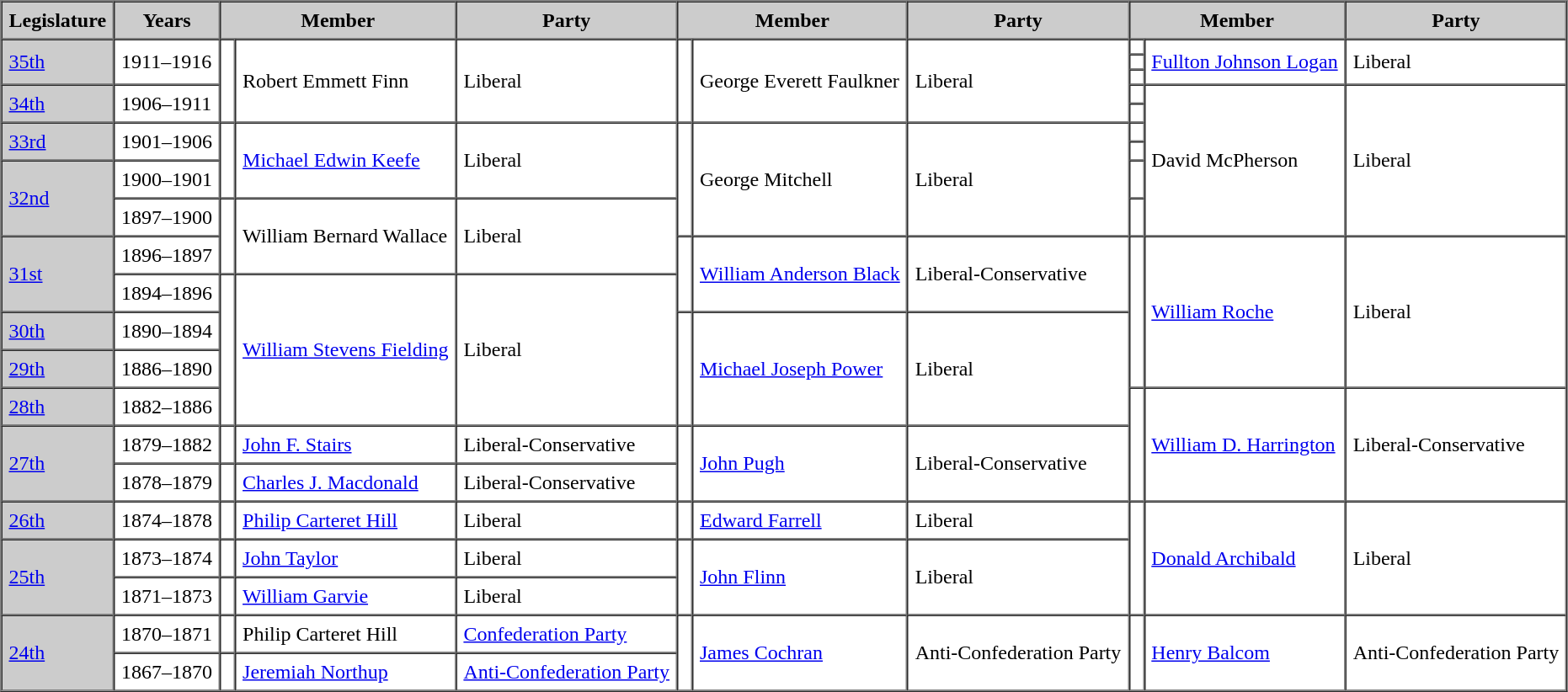<table border=1 cellpadding=5 cellspacing=0>
<tr bgcolor="CCCCCC">
<th>Legislature</th>
<th>Years</th>
<th colspan="2">Member</th>
<th>Party</th>
<th colspan="2">Member</th>
<th>Party</th>
<th colspan="2">Member</th>
<th>Party</th>
</tr>
<tr>
<td rowspan="3" bgcolor="CCCCCC"><a href='#'>35th</a></td>
<td rowspan="3">1911–1916</td>
<td rowspan="5" ></td>
<td rowspan="5">Robert Emmett Finn</td>
<td rowspan="5">Liberal</td>
<td rowspan="5" ></td>
<td rowspan="5">George Everett Faulkner</td>
<td rowspan="5">Liberal</td>
<td></td>
<td rowspan="3"><a href='#'>Fullton Johnson Logan</a></td>
<td rowspan="3">Liberal</td>
</tr>
<tr>
<td></td>
</tr>
<tr>
<td></td>
</tr>
<tr>
<td rowspan="2" bgcolor="CCCCCC"><a href='#'>34th</a></td>
<td rowspan="2">1906–1911</td>
<td></td>
<td rowspan="6">David McPherson</td>
<td rowspan="6">Liberal</td>
</tr>
<tr>
<td></td>
</tr>
<tr>
<td rowspan="2" bgcolor="CCCCCC"><a href='#'>33rd</a></td>
<td rowspan="2">1901–1906</td>
<td rowspan="3" ></td>
<td rowspan="3"><a href='#'>Michael Edwin Keefe</a></td>
<td rowspan="3">Liberal</td>
<td rowspan="4" ></td>
<td rowspan="4">George Mitchell</td>
<td rowspan="4">Liberal</td>
<td></td>
</tr>
<tr>
<td></td>
</tr>
<tr>
<td rowspan="2" bgcolor="CCCCCC"><a href='#'>32nd</a></td>
<td>1900–1901</td>
<td></td>
</tr>
<tr>
<td>1897–1900</td>
<td rowspan="2" ></td>
<td rowspan="2">William Bernard Wallace</td>
<td rowspan="2">Liberal</td>
<td></td>
</tr>
<tr>
<td rowspan="2" bgcolor="CCCCCC"><a href='#'>31st</a></td>
<td>1896–1897</td>
<td rowspan="2" ></td>
<td rowspan="2"><a href='#'>William Anderson Black</a></td>
<td rowspan="2">Liberal-Conservative</td>
<td rowspan="4" ></td>
<td rowspan="4"><a href='#'>William Roche</a></td>
<td rowspan="4">Liberal</td>
</tr>
<tr>
<td>1894–1896</td>
<td rowspan="4" ></td>
<td rowspan="4"><a href='#'>William Stevens Fielding</a></td>
<td rowspan="4">Liberal</td>
</tr>
<tr>
<td bgcolor="CCCCCC"><a href='#'>30th</a></td>
<td>1890–1894</td>
<td rowspan="3" ></td>
<td rowspan="3"><a href='#'>Michael Joseph Power</a></td>
<td rowspan="3">Liberal</td>
</tr>
<tr>
<td bgcolor="CCCCCC"><a href='#'>29th</a></td>
<td>1886–1890</td>
</tr>
<tr>
<td rowspan="1" bgcolor="CCCCCC"><a href='#'>28th</a></td>
<td>1882–1886</td>
<td rowspan="3" ></td>
<td rowspan="3"><a href='#'>William D. Harrington</a></td>
<td rowspan="3">Liberal-Conservative</td>
</tr>
<tr>
<td rowspan="2" bgcolor="CCCCCC"><a href='#'>27th</a></td>
<td>1879–1882</td>
<td rowspan="1" ></td>
<td><a href='#'>John F. Stairs</a></td>
<td>Liberal-Conservative</td>
<td rowspan="2" ></td>
<td rowspan="2"><a href='#'>John Pugh</a></td>
<td rowspan="2">Liberal-Conservative</td>
</tr>
<tr>
<td>1878–1879</td>
<td rowspan="1" ></td>
<td><a href='#'>Charles J. Macdonald</a></td>
<td>Liberal-Conservative</td>
</tr>
<tr>
<td rowspan="1" bgcolor="CCCCCC"><a href='#'>26th</a></td>
<td>1874–1878</td>
<td rowspan="1" ></td>
<td><a href='#'>Philip Carteret Hill</a></td>
<td>Liberal</td>
<td rowspan="1" ></td>
<td><a href='#'>Edward Farrell</a></td>
<td>Liberal</td>
<td rowspan="3" ></td>
<td rowspan="3"><a href='#'>Donald Archibald</a></td>
<td rowspan="3">Liberal</td>
</tr>
<tr>
<td rowspan="2" bgcolor="CCCCCC"><a href='#'>25th</a></td>
<td>1873–1874</td>
<td rowspan="1" ></td>
<td><a href='#'>John Taylor</a></td>
<td>Liberal</td>
<td rowspan="2" ></td>
<td rowspan="2"><a href='#'>John Flinn</a></td>
<td rowspan="2">Liberal</td>
</tr>
<tr>
<td>1871–1873</td>
<td rowspan="1" ></td>
<td><a href='#'>William Garvie</a></td>
<td>Liberal</td>
</tr>
<tr>
<td rowspan="2" bgcolor="CCCCCC"><a href='#'>24th</a></td>
<td>1870–1871</td>
<td rowspan="1" ></td>
<td>Philip Carteret Hill</td>
<td><a href='#'>Confederation Party</a></td>
<td rowspan="2" ></td>
<td rowspan="2"><a href='#'>James Cochran</a></td>
<td rowspan="2">Anti-Confederation Party</td>
<td rowspan="2" ></td>
<td rowspan="2"><a href='#'>Henry Balcom</a></td>
<td rowspan="2">Anti-Confederation Party</td>
</tr>
<tr>
<td>1867–1870</td>
<td rowspan="1" ></td>
<td><a href='#'>Jeremiah Northup</a></td>
<td><a href='#'>Anti-Confederation Party</a></td>
</tr>
</table>
